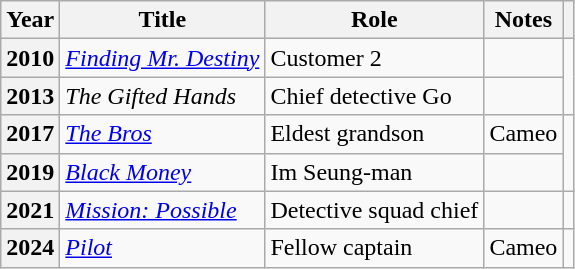<table class="wikitable sortable plainrowheaders">
<tr>
<th scope="col">Year</th>
<th scope="col">Title</th>
<th scope="col">Role</th>
<th scope="col" class="unsortable">Notes</th>
<th scope="col" class="unsortable"></th>
</tr>
<tr>
<th scope="row">2010</th>
<td><em><a href='#'>Finding Mr. Destiny</a></em></td>
<td>Customer 2</td>
<td></td>
<td rowspan="2"></td>
</tr>
<tr>
<th scope="row">2013</th>
<td><em>The Gifted Hands</em></td>
<td>Chief detective Go</td>
<td></td>
</tr>
<tr>
<th scope="row">2017</th>
<td><em><a href='#'>The Bros</a></em></td>
<td>Eldest grandson</td>
<td>Cameo</td>
<td rowspan="2"></td>
</tr>
<tr>
<th scope="row">2019</th>
<td><em><a href='#'>Black Money</a></em></td>
<td>Im Seung-man</td>
<td></td>
</tr>
<tr>
<th scope="row">2021</th>
<td><em><a href='#'>Mission: Possible</a></em></td>
<td>Detective squad chief</td>
<td></td>
<td></td>
</tr>
<tr>
<th scope="row">2024</th>
<td><em><a href='#'>Pilot</a></em></td>
<td>Fellow captain</td>
<td>Cameo</td>
<td></td>
</tr>
</table>
